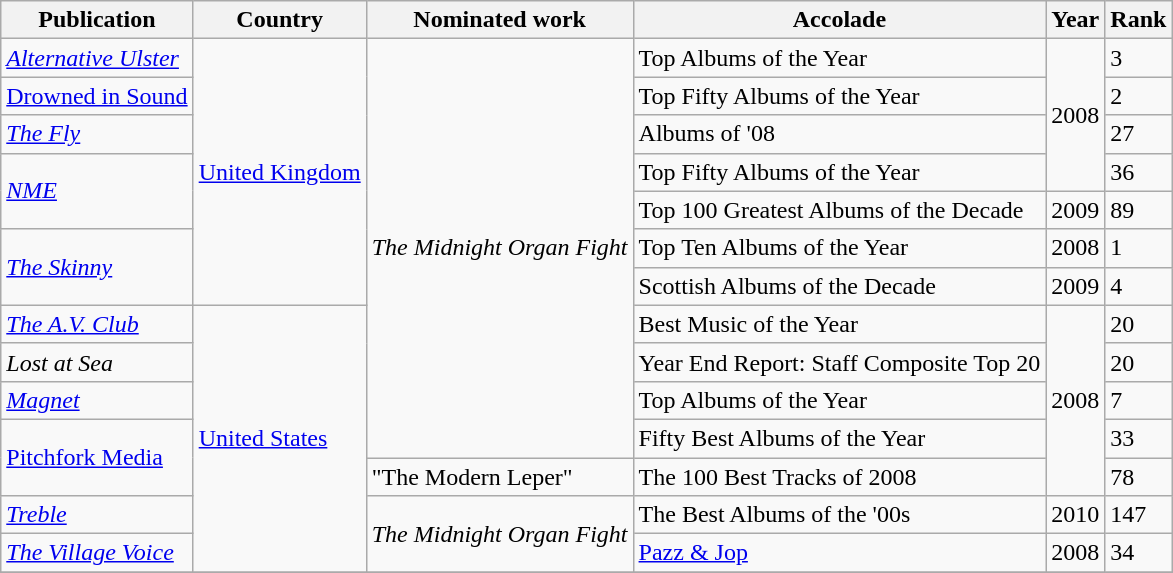<table class="wikitable">
<tr>
<th>Publication</th>
<th>Country</th>
<th>Nominated work</th>
<th>Accolade</th>
<th>Year</th>
<th>Rank</th>
</tr>
<tr Ad>
<td><em><a href='#'>Alternative Ulster</a></em></td>
<td rowspan="7"><a href='#'>United Kingdom</a></td>
<td rowspan="11"><em>The Midnight Organ Fight</em></td>
<td>Top Albums of the Year</td>
<td rowspan="4">2008</td>
<td>3</td>
</tr>
<tr>
<td><a href='#'>Drowned in Sound</a></td>
<td>Top Fifty Albums of the Year</td>
<td>2</td>
</tr>
<tr>
<td><em><a href='#'>The Fly</a></em></td>
<td>Albums of '08</td>
<td>27</td>
</tr>
<tr>
<td rowspan="2"><em><a href='#'>NME</a></em></td>
<td>Top Fifty Albums of the Year</td>
<td>36</td>
</tr>
<tr>
<td>Top 100 Greatest Albums of the Decade</td>
<td>2009</td>
<td>89</td>
</tr>
<tr>
<td rowspan="2"><em><a href='#'>The Skinny</a></em></td>
<td>Top Ten Albums of the Year</td>
<td>2008</td>
<td>1</td>
</tr>
<tr>
<td>Scottish Albums of the Decade</td>
<td>2009</td>
<td>4</td>
</tr>
<tr>
<td><em><a href='#'>The A.V. Club</a></em></td>
<td rowspan="7"><a href='#'>United States</a></td>
<td>Best Music of the Year</td>
<td rowspan="5">2008</td>
<td>20</td>
</tr>
<tr>
<td><em>Lost at Sea</em></td>
<td>Year End Report: Staff Composite Top 20</td>
<td>20</td>
</tr>
<tr>
<td><em><a href='#'>Magnet</a></em></td>
<td>Top Albums of the Year</td>
<td>7</td>
</tr>
<tr>
<td rowspan="2"><a href='#'>Pitchfork Media</a></td>
<td>Fifty Best Albums of the Year</td>
<td>33</td>
</tr>
<tr>
<td>"The Modern Leper"</td>
<td>The 100 Best Tracks of 2008</td>
<td>78</td>
</tr>
<tr>
<td><em><a href='#'>Treble</a></em></td>
<td rowspan="2"><em>The Midnight Organ Fight</em></td>
<td>The Best Albums of the '00s</td>
<td>2010</td>
<td>147</td>
</tr>
<tr>
<td><em><a href='#'>The Village Voice</a></em></td>
<td><a href='#'>Pazz & Jop</a></td>
<td>2008</td>
<td>34</td>
</tr>
<tr>
</tr>
</table>
